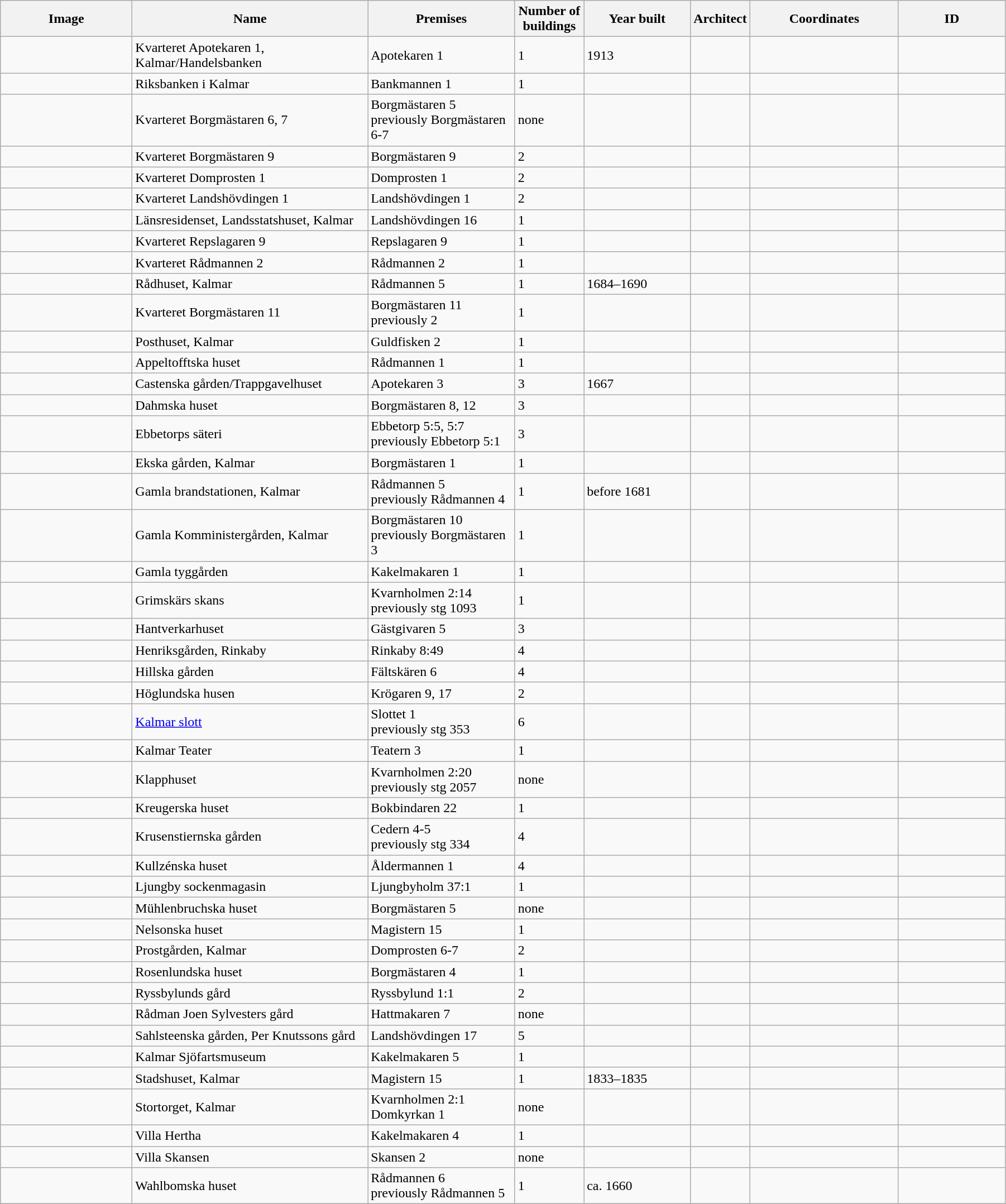<table class="wikitable" width="95%">
<tr>
<th width="150">Image</th>
<th>Name</th>
<th>Premises</th>
<th width="75">Number of<br>buildings</th>
<th width="120">Year built</th>
<th>Architect</th>
<th width="170">Coordinates</th>
<th width="120">ID</th>
</tr>
<tr>
<td></td>
<td>Kvarteret Apotekaren 1, Kalmar/Handelsbanken</td>
<td>Apotekaren 1</td>
<td>1</td>
<td>1913</td>
<td></td>
<td></td>
<td></td>
</tr>
<tr>
<td></td>
<td>Riksbanken i Kalmar</td>
<td>Bankmannen 1</td>
<td>1</td>
<td></td>
<td></td>
<td></td>
<td></td>
</tr>
<tr>
<td></td>
<td>Kvarteret Borgmästaren 6, 7</td>
<td>Borgmästaren 5<br>previously Borgmästaren 6-7</td>
<td>none</td>
<td></td>
<td></td>
<td></td>
<td></td>
</tr>
<tr>
<td></td>
<td>Kvarteret Borgmästaren 9</td>
<td>Borgmästaren 9</td>
<td>2</td>
<td></td>
<td></td>
<td></td>
<td></td>
</tr>
<tr>
<td></td>
<td>Kvarteret Domprosten 1</td>
<td>Domprosten 1</td>
<td>2</td>
<td></td>
<td></td>
<td></td>
<td></td>
</tr>
<tr>
<td></td>
<td>Kvarteret Landshövdingen 1</td>
<td>Landshövdingen 1</td>
<td>2</td>
<td></td>
<td></td>
<td></td>
<td></td>
</tr>
<tr>
<td></td>
<td>Länsresidenset, Landsstatshuset, Kalmar</td>
<td>Landshövdingen 16</td>
<td>1</td>
<td></td>
<td></td>
<td></td>
<td></td>
</tr>
<tr>
<td></td>
<td>Kvarteret Repslagaren 9</td>
<td>Repslagaren 9</td>
<td>1</td>
<td></td>
<td></td>
<td></td>
<td></td>
</tr>
<tr>
<td></td>
<td>Kvarteret Rådmannen 2</td>
<td>Rådmannen 2</td>
<td>1</td>
<td></td>
<td></td>
<td></td>
<td></td>
</tr>
<tr>
<td></td>
<td>Rådhuset, Kalmar</td>
<td>Rådmannen 5</td>
<td>1</td>
<td>1684–1690</td>
<td></td>
<td></td>
<td></td>
</tr>
<tr>
<td></td>
<td>Kvarteret Borgmästaren 11</td>
<td>Borgmästaren 11<br>previously 2</td>
<td>1</td>
<td></td>
<td></td>
<td></td>
<td></td>
</tr>
<tr>
<td></td>
<td>Posthuset, Kalmar</td>
<td>Guldfisken 2</td>
<td>1</td>
<td></td>
<td></td>
<td></td>
<td></td>
</tr>
<tr>
<td></td>
<td>Appeltofftska huset</td>
<td>Rådmannen 1</td>
<td>1</td>
<td></td>
<td></td>
<td></td>
<td></td>
</tr>
<tr>
<td></td>
<td>Castenska gården/Trappgavelhuset</td>
<td>Apotekaren 3</td>
<td>3</td>
<td>1667</td>
<td></td>
<td></td>
<td></td>
</tr>
<tr>
<td></td>
<td>Dahmska huset</td>
<td>Borgmästaren 8, 12</td>
<td>3</td>
<td></td>
<td></td>
<td></td>
<td></td>
</tr>
<tr>
<td></td>
<td Ebbetorp>Ebbetorps säteri</td>
<td>Ebbetorp 5:5, 5:7<br>previously Ebbetorp 5:1</td>
<td>3</td>
<td></td>
<td></td>
<td></td>
<td></td>
</tr>
<tr>
<td></td>
<td>Ekska gården, Kalmar</td>
<td>Borgmästaren 1</td>
<td>1</td>
<td></td>
<td></td>
<td></td>
<td></td>
</tr>
<tr>
<td></td>
<td>Gamla brandstationen, Kalmar</td>
<td>Rådmannen 5<br>previously Rådmannen 4</td>
<td>1</td>
<td>before 1681</td>
<td></td>
<td></td>
<td></td>
</tr>
<tr>
<td></td>
<td>Gamla Komministergården, Kalmar</td>
<td>Borgmästaren 10<br>previously Borgmästaren 3</td>
<td>1</td>
<td></td>
<td></td>
<td></td>
<td></td>
</tr>
<tr>
<td></td>
<td>Gamla tyggården</td>
<td>Kakelmakaren 1</td>
<td>1</td>
<td></td>
<td></td>
<td></td>
<td></td>
</tr>
<tr>
<td></td>
<td>Grimskärs skans</td>
<td>Kvarnholmen 2:14<br>previously stg 1093</td>
<td>1</td>
<td></td>
<td></td>
<td></td>
<td></td>
</tr>
<tr>
<td></td>
<td>Hantverkarhuset</td>
<td>Gästgivaren 5</td>
<td>3</td>
<td></td>
<td></td>
<td></td>
<td></td>
</tr>
<tr>
<td></td>
<td>Henriksgården, Rinkaby</td>
<td>Rinkaby 8:49</td>
<td>4</td>
<td></td>
<td></td>
<td></td>
<td></td>
</tr>
<tr>
<td></td>
<td>Hillska gården</td>
<td>Fältskären 6</td>
<td>4</td>
<td></td>
<td></td>
<td></td>
<td></td>
</tr>
<tr>
<td></td>
<td>Höglundska husen</td>
<td>Krögaren 9, 17</td>
<td>2</td>
<td></td>
<td></td>
<td></td>
<td></td>
</tr>
<tr>
<td></td>
<td><a href='#'>Kalmar slott</a></td>
<td>Slottet 1<br>previously stg 353</td>
<td>6</td>
<td></td>
<td></td>
<td></td>
<td></td>
</tr>
<tr>
<td></td>
<td>Kalmar Teater</td>
<td>Teatern 3</td>
<td>1</td>
<td></td>
<td></td>
<td></td>
<td></td>
</tr>
<tr>
<td></td>
<td>Klapphuset</td>
<td>Kvarnholmen 2:20<br>previously stg 2057</td>
<td>none</td>
<td></td>
<td></td>
<td></td>
<td></td>
</tr>
<tr>
<td></td>
<td>Kreugerska huset</td>
<td>Bokbindaren 22</td>
<td>1</td>
<td></td>
<td></td>
<td></td>
<td></td>
</tr>
<tr>
<td></td>
<td>Krusenstiernska gården</td>
<td>Cedern 4-5<br>previously stg 334</td>
<td>4</td>
<td></td>
<td></td>
<td></td>
<td></td>
</tr>
<tr>
<td></td>
<td>Kullzénska huset</td>
<td>Åldermannen 1</td>
<td>4</td>
<td></td>
<td></td>
<td></td>
<td></td>
</tr>
<tr>
<td></td>
<td>Ljungby sockenmagasin</td>
<td>Ljungbyholm 37:1</td>
<td>1</td>
<td></td>
<td></td>
<td></td>
<td></td>
</tr>
<tr>
<td></td>
<td>Mühlenbruchska huset</td>
<td>Borgmästaren 5</td>
<td>none</td>
<td></td>
<td></td>
<td></td>
<td></td>
</tr>
<tr>
<td></td>
<td>Nelsonska huset</td>
<td>Magistern 15</td>
<td>1</td>
<td></td>
<td></td>
<td></td>
<td></td>
</tr>
<tr>
<td></td>
<td>Prostgården, Kalmar</td>
<td>Domprosten 6-7</td>
<td>2</td>
<td></td>
<td></td>
<td></td>
<td></td>
</tr>
<tr>
<td></td>
<td>Rosenlundska huset</td>
<td>Borgmästaren 4</td>
<td>1</td>
<td></td>
<td></td>
<td></td>
<td></td>
</tr>
<tr>
<td></td>
<td Ryssbylund>Ryssbylunds gård</td>
<td>Ryssbylund 1:1</td>
<td>2</td>
<td></td>
<td></td>
<td></td>
<td></td>
</tr>
<tr>
<td></td>
<td>Rådman Joen Sylvesters gård</td>
<td>Hattmakaren 7</td>
<td>none</td>
<td></td>
<td></td>
<td></td>
<td></td>
</tr>
<tr>
<td></td>
<td>Sahlsteenska gården, Per Knutssons gård</td>
<td>Landshövdingen 17</td>
<td>5</td>
<td></td>
<td></td>
<td></td>
<td></td>
</tr>
<tr>
<td></td>
<td>Kalmar Sjöfartsmuseum</td>
<td>Kakelmakaren 5</td>
<td>1</td>
<td></td>
<td></td>
<td></td>
<td></td>
</tr>
<tr>
<td></td>
<td>Stadshuset, Kalmar</td>
<td>Magistern 15</td>
<td>1</td>
<td>1833–1835</td>
<td></td>
<td></td>
<td></td>
</tr>
<tr>
<td></td>
<td>Stortorget, Kalmar</td>
<td>Kvarnholmen 2:1<br>Domkyrkan 1</td>
<td>none</td>
<td></td>
<td></td>
<td></td>
<td></td>
</tr>
<tr>
<td></td>
<td>Villa Hertha</td>
<td>Kakelmakaren 4</td>
<td>1</td>
<td></td>
<td></td>
<td></td>
<td></td>
</tr>
<tr>
<td></td>
<td>Villa Skansen</td>
<td>Skansen 2</td>
<td>none</td>
<td></td>
<td></td>
<td></td>
<td></td>
</tr>
<tr>
<td></td>
<td>Wahlbomska huset</td>
<td>Rådmannen 6<br>previously Rådmannen 5</td>
<td>1</td>
<td>ca. 1660</td>
<td></td>
<td></td>
<td></td>
</tr>
</table>
